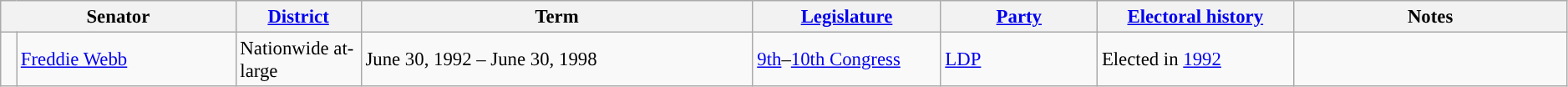<table class="wikitable" style="font-size:95%" width=99%>
<tr>
<th colspan="2" width="15%">Senator</th>
<th width="8%"><a href='#'>District</a></th>
<th width="25%">Term</th>
<th width="12%"><a href='#'>Legislature</a></th>
<th width="10%"><a href='#'>Party</a></th>
<th width="12.5%"><a href='#'>Electoral history</a></th>
<th width="17.5%">Notes</th>
</tr>
<tr>
<td width=1% style="background-color:"></td>
<td><a href='#'>Freddie Webb</a></td>
<td>Nationwide at-large</td>
<td>June 30, 1992 – June 30, 1998</td>
<td><a href='#'>9th</a>–<a href='#'>10th Congress</a></td>
<td><a href='#'>LDP</a></td>
<td>Elected in <a href='#'>1992</a></td>
<td></td>
</tr>
</table>
